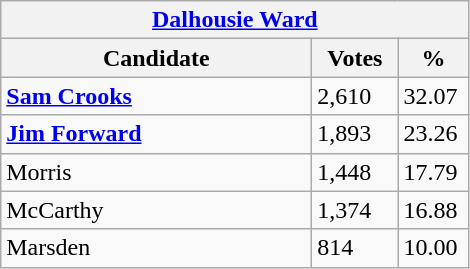<table class="wikitable">
<tr>
<th colspan="3"><a href='#'>Dalhousie Ward</a></th>
</tr>
<tr>
<th style="width: 200px">Candidate</th>
<th style="width: 50px">Votes</th>
<th style="width: 40px">%</th>
</tr>
<tr>
<td><strong><a href='#'>Sam Crooks</a></strong></td>
<td>2,610</td>
<td>32.07</td>
</tr>
<tr>
<td><strong><a href='#'>Jim Forward</a></strong></td>
<td>1,893</td>
<td>23.26</td>
</tr>
<tr>
<td>Morris</td>
<td>1,448</td>
<td>17.79</td>
</tr>
<tr>
<td>McCarthy</td>
<td>1,374</td>
<td>16.88</td>
</tr>
<tr>
<td>Marsden</td>
<td>814</td>
<td>10.00</td>
</tr>
</table>
